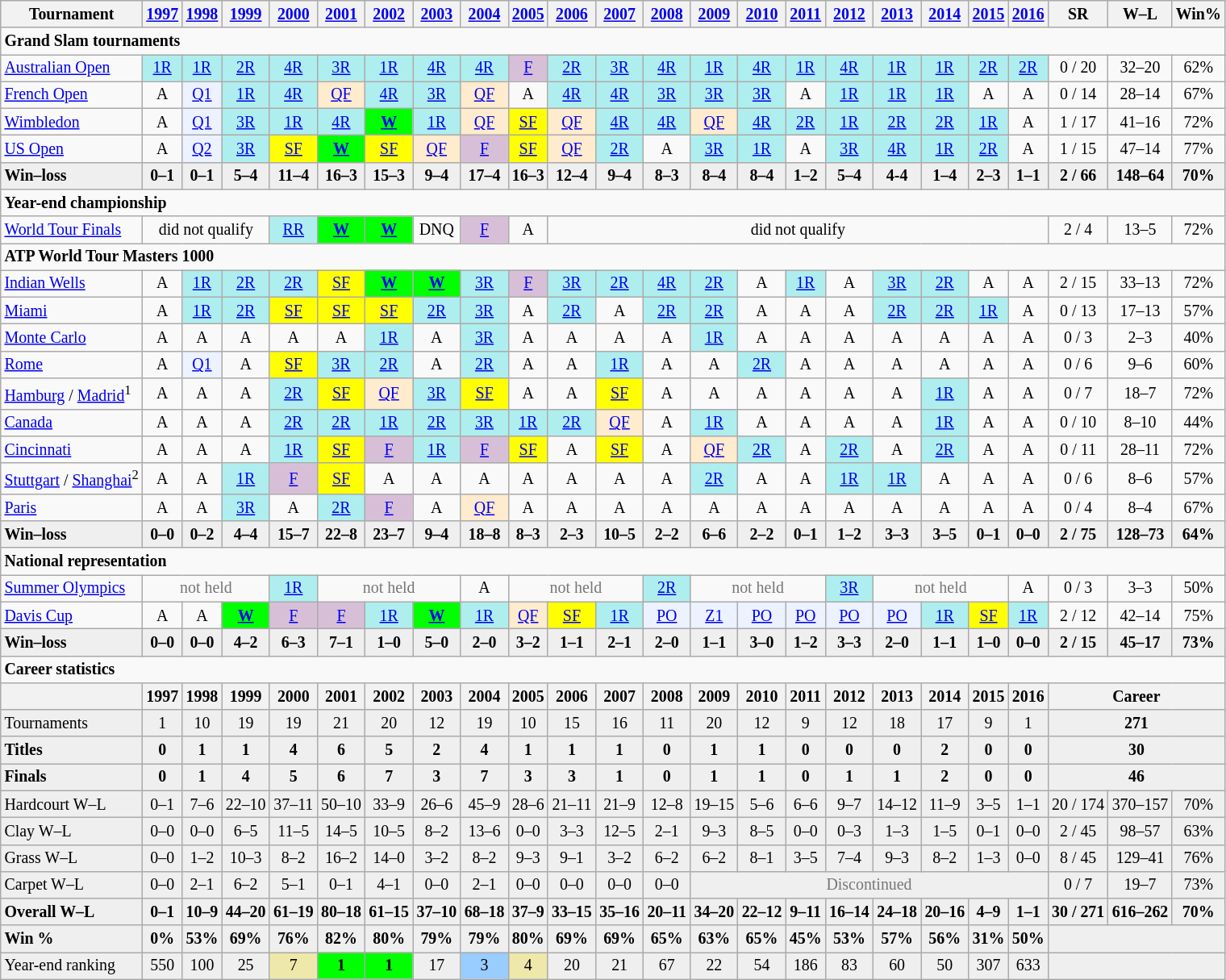<table class="wikitable nowrap" style=text-align:center;font-size:83%>
<tr>
<th>Tournament</th>
<th><a href='#'>1997</a></th>
<th><a href='#'>1998</a></th>
<th><a href='#'>1999</a></th>
<th><a href='#'>2000</a></th>
<th><a href='#'>2001</a></th>
<th><a href='#'>2002</a></th>
<th><a href='#'>2003</a></th>
<th><a href='#'>2004</a></th>
<th><a href='#'>2005</a></th>
<th><a href='#'>2006</a></th>
<th><a href='#'>2007</a></th>
<th><a href='#'>2008</a></th>
<th><a href='#'>2009</a></th>
<th><a href='#'>2010</a></th>
<th><a href='#'>2011</a></th>
<th><a href='#'>2012</a></th>
<th><a href='#'>2013</a></th>
<th><a href='#'>2014</a></th>
<th><a href='#'>2015</a></th>
<th><a href='#'>2016</a></th>
<th>SR</th>
<th>W–L</th>
<th>Win%</th>
</tr>
<tr>
<td colspan=24 align=left><strong>Grand Slam tournaments</strong></td>
</tr>
<tr>
<td align=left><a href='#'>Australian Open</a></td>
<td bgcolor=afeeee><a href='#'>1R</a></td>
<td bgcolor=afeeee><a href='#'>1R</a></td>
<td bgcolor=afeeee><a href='#'>2R</a></td>
<td bgcolor=afeeee><a href='#'>4R</a></td>
<td bgcolor=afeeee><a href='#'>3R</a></td>
<td bgcolor=afeeee><a href='#'>1R</a></td>
<td bgcolor=afeeee><a href='#'>4R</a></td>
<td bgcolor=afeeee><a href='#'>4R</a></td>
<td bgcolor=thistle><a href='#'>F</a></td>
<td bgcolor=afeeee><a href='#'>2R</a></td>
<td bgcolor=afeeee><a href='#'>3R</a></td>
<td bgcolor=afeeee><a href='#'>4R</a></td>
<td bgcolor=afeeee><a href='#'>1R</a></td>
<td bgcolor=afeeee><a href='#'>4R</a></td>
<td bgcolor=afeeee><a href='#'>1R</a></td>
<td bgcolor=afeeee><a href='#'>4R</a></td>
<td bgcolor=afeeee><a href='#'>1R</a></td>
<td bgcolor=afeeee><a href='#'>1R</a></td>
<td bgcolor=afeeee><a href='#'>2R</a></td>
<td bgcolor=afeeee><a href='#'>2R</a></td>
<td>0 / 20</td>
<td>32–20</td>
<td>62%</td>
</tr>
<tr>
<td align=left><a href='#'>French Open</a></td>
<td>A</td>
<td bgcolor=ecf2ff><a href='#'>Q1</a></td>
<td bgcolor=afeeee><a href='#'>1R</a></td>
<td bgcolor=afeeee><a href='#'>4R</a></td>
<td bgcolor=ffebcd><a href='#'>QF</a></td>
<td bgcolor=afeeee><a href='#'>4R</a></td>
<td bgcolor=afeeee><a href='#'>3R</a></td>
<td bgcolor=ffebcd><a href='#'>QF</a></td>
<td>A</td>
<td bgcolor=afeeee><a href='#'>4R</a></td>
<td bgcolor=afeeee><a href='#'>4R</a></td>
<td bgcolor=afeeee><a href='#'>3R</a></td>
<td bgcolor=afeeee><a href='#'>3R</a></td>
<td bgcolor=afeeee><a href='#'>3R</a></td>
<td>A</td>
<td bgcolor=afeeee><a href='#'>1R</a></td>
<td bgcolor=afeeee><a href='#'>1R</a></td>
<td bgcolor=afeeee><a href='#'>1R</a></td>
<td>A</td>
<td>A</td>
<td>0 / 14</td>
<td>28–14</td>
<td>67%</td>
</tr>
<tr>
<td align=left><a href='#'>Wimbledon</a></td>
<td>A</td>
<td bgcolor=ecf2ff><a href='#'>Q1</a></td>
<td bgcolor=afeeee><a href='#'>3R</a></td>
<td bgcolor=afeeee><a href='#'>1R</a></td>
<td bgcolor=afeeee><a href='#'>4R</a></td>
<td bgcolor=lime><a href='#'><strong>W</strong></a></td>
<td bgcolor=afeeee><a href='#'>1R</a></td>
<td bgcolor=ffebcd><a href='#'>QF</a></td>
<td bgcolor=yellow><a href='#'>SF</a></td>
<td bgcolor=ffebcd><a href='#'>QF</a></td>
<td bgcolor=afeeee><a href='#'>4R</a></td>
<td bgcolor=afeeee><a href='#'>4R</a></td>
<td bgcolor=ffebcd><a href='#'>QF</a></td>
<td bgcolor=afeeee><a href='#'>4R</a></td>
<td bgcolor=afeeee><a href='#'>2R</a></td>
<td bgcolor=afeeee><a href='#'>1R</a></td>
<td bgcolor=afeeee><a href='#'>2R</a></td>
<td bgcolor=afeeee><a href='#'>2R</a></td>
<td bgcolor=afeeee><a href='#'>1R</a></td>
<td>A</td>
<td>1 / 17</td>
<td>41–16</td>
<td>72%</td>
</tr>
<tr>
<td align=left><a href='#'>US Open</a></td>
<td>A</td>
<td bgcolor=ecf2ff><a href='#'>Q2</a></td>
<td bgcolor=afeeee><a href='#'>3R</a></td>
<td bgcolor=yellow><a href='#'>SF</a></td>
<td bgcolor=lime><a href='#'><strong>W</strong></a></td>
<td bgcolor=yellow><a href='#'>SF</a></td>
<td bgcolor=ffebcd><a href='#'>QF</a></td>
<td bgcolor=thistle><a href='#'>F</a></td>
<td bgcolor=yellow><a href='#'>SF</a></td>
<td bgcolor=ffebcd><a href='#'>QF</a></td>
<td bgcolor=afeeee><a href='#'>2R</a></td>
<td>A</td>
<td bgcolor=afeeee><a href='#'>3R</a></td>
<td bgcolor=afeeee><a href='#'>1R</a></td>
<td>A</td>
<td bgcolor=afeeee><a href='#'>3R</a></td>
<td bgcolor=afeeee><a href='#'>4R</a></td>
<td bgcolor=afeeee><a href='#'>1R</a></td>
<td bgcolor=afeeee><a href='#'>2R</a></td>
<td>A</td>
<td>1 / 15</td>
<td>47–14</td>
<td>77%</td>
</tr>
<tr style="font-weight:bold; background:#efefef;">
<td style=text-align:left>Win–loss</td>
<td>0–1</td>
<td>0–1</td>
<td>5–4</td>
<td>11–4</td>
<td>16–3</td>
<td>15–3</td>
<td>9–4</td>
<td>17–4</td>
<td>16–3</td>
<td>12–4</td>
<td>9–4</td>
<td>8–3</td>
<td>8–4</td>
<td>8–4</td>
<td>1–2</td>
<td>5–4</td>
<td>4-4</td>
<td>1–4</td>
<td>2–3</td>
<td>1–1</td>
<td>2 / 66</td>
<td>148–64</td>
<td>70%</td>
</tr>
<tr>
<td colspan=24 align=left><strong>Year-end championship</strong></td>
</tr>
<tr>
<td align=left><a href='#'>World Tour Finals</a></td>
<td colspan=3>did not qualify</td>
<td bgcolor=afeeee><a href='#'>RR</a></td>
<td bgcolor=lime><a href='#'><strong>W</strong></a></td>
<td bgcolor=lime><a href='#'><strong>W</strong></a></td>
<td>DNQ</td>
<td bgcolor=thistle><a href='#'>F</a></td>
<td>A</td>
<td colspan=11>did not qualify</td>
<td>2 / 4</td>
<td>13–5</td>
<td>72%</td>
</tr>
<tr>
<td colspan=24 align=left><strong>ATP World Tour Masters 1000</strong></td>
</tr>
<tr>
<td align=left><a href='#'>Indian Wells</a></td>
<td>A</td>
<td bgcolor=afeeee><a href='#'>1R</a></td>
<td bgcolor=afeeee><a href='#'>2R</a></td>
<td bgcolor=afeeee><a href='#'>2R</a></td>
<td bgcolor=yellow><a href='#'>SF</a></td>
<td bgcolor=lime><a href='#'><strong>W</strong></a></td>
<td bgcolor=lime><a href='#'><strong>W</strong></a></td>
<td bgcolor=afeeee><a href='#'>3R</a></td>
<td bgcolor=thistle><a href='#'>F</a></td>
<td bgcolor=afeeee><a href='#'>3R</a></td>
<td bgcolor=afeeee><a href='#'>2R</a></td>
<td bgcolor=afeeee><a href='#'>4R</a></td>
<td bgcolor=afeeee><a href='#'>2R</a></td>
<td>A</td>
<td bgcolor=afeeee><a href='#'>1R</a></td>
<td>A</td>
<td bgcolor=afeeee><a href='#'>3R</a></td>
<td bgcolor=afeeee><a href='#'>2R</a></td>
<td>A</td>
<td>A</td>
<td>2 / 15</td>
<td>33–13</td>
<td>72%</td>
</tr>
<tr>
<td align=left><a href='#'>Miami</a></td>
<td>A</td>
<td bgcolor=afeeee><a href='#'>1R</a></td>
<td bgcolor=afeeee><a href='#'>2R</a></td>
<td bgcolor=yellow><a href='#'>SF</a></td>
<td bgcolor=yellow><a href='#'>SF</a></td>
<td bgcolor=yellow><a href='#'>SF</a></td>
<td bgcolor=afeeee><a href='#'>2R</a></td>
<td bgcolor=afeeee><a href='#'>3R</a></td>
<td>A</td>
<td bgcolor=afeeee><a href='#'>2R</a></td>
<td>A</td>
<td bgcolor=afeeee><a href='#'>2R</a></td>
<td bgcolor=afeeee><a href='#'>2R</a></td>
<td>A</td>
<td>A</td>
<td>A</td>
<td bgcolor=afeeee><a href='#'>2R</a></td>
<td bgcolor=afeeee><a href='#'>2R</a></td>
<td bgcolor=afeeee><a href='#'>1R</a></td>
<td>A</td>
<td>0 / 13</td>
<td>17–13</td>
<td>57%</td>
</tr>
<tr>
<td align=left><a href='#'>Monte Carlo</a></td>
<td>A</td>
<td>A</td>
<td>A</td>
<td>A</td>
<td>A</td>
<td bgcolor=afeeee><a href='#'>1R</a></td>
<td>A</td>
<td bgcolor=afeeee><a href='#'>3R</a></td>
<td>A</td>
<td>A</td>
<td>A</td>
<td>A</td>
<td bgcolor=afeeee><a href='#'>1R</a></td>
<td>A</td>
<td>A</td>
<td>A</td>
<td>A</td>
<td>A</td>
<td>A</td>
<td>A</td>
<td>0 / 3</td>
<td>2–3</td>
<td>40%</td>
</tr>
<tr>
<td align=left><a href='#'>Rome</a></td>
<td>A</td>
<td bgcolor=ecf2ff><a href='#'>Q1</a></td>
<td>A</td>
<td bgcolor=yellow><a href='#'>SF</a></td>
<td bgcolor=afeeee><a href='#'>3R</a></td>
<td bgcolor=afeeee><a href='#'>2R</a></td>
<td>A</td>
<td bgcolor=afeeee><a href='#'>2R</a></td>
<td>A</td>
<td>A</td>
<td bgcolor=afeeee><a href='#'>1R</a></td>
<td>A</td>
<td>A</td>
<td bgcolor=afeeee><a href='#'>2R</a></td>
<td>A</td>
<td>A</td>
<td>A</td>
<td>A</td>
<td>A</td>
<td>A</td>
<td>0 / 6</td>
<td>9–6</td>
<td>60%</td>
</tr>
<tr>
<td align=left><a href='#'>Hamburg</a> / <a href='#'>Madrid</a><sup>1</sup></td>
<td>A</td>
<td>A</td>
<td>A</td>
<td bgcolor=afeeee><a href='#'>2R</a></td>
<td bgcolor=yellow><a href='#'>SF</a></td>
<td bgcolor=ffebcd><a href='#'>QF</a></td>
<td bgcolor=afeeee><a href='#'>3R</a></td>
<td bgcolor=yellow><a href='#'>SF</a></td>
<td>A</td>
<td>A</td>
<td bgcolor=yellow><a href='#'>SF</a></td>
<td>A</td>
<td>A</td>
<td>A</td>
<td>A</td>
<td>A</td>
<td>A</td>
<td bgcolor=afeeee><a href='#'>1R</a></td>
<td>A</td>
<td>A</td>
<td>0 / 7</td>
<td>18–7</td>
<td>72%</td>
</tr>
<tr>
<td align=left><a href='#'>Canada</a></td>
<td>A</td>
<td>A</td>
<td>A</td>
<td bgcolor=afeeee><a href='#'>2R</a></td>
<td bgcolor=afeeee><a href='#'>2R</a></td>
<td bgcolor=afeeee><a href='#'>1R</a></td>
<td bgcolor=afeeee><a href='#'>2R</a></td>
<td bgcolor=afeeee><a href='#'>3R</a></td>
<td bgcolor=afeeee><a href='#'>1R</a></td>
<td bgcolor=afeeee><a href='#'>2R</a></td>
<td bgcolor=ffebcd><a href='#'>QF</a></td>
<td>A</td>
<td bgcolor=afeeee><a href='#'>1R</a></td>
<td>A</td>
<td>A</td>
<td>A</td>
<td>A</td>
<td bgcolor=afeeee><a href='#'>1R</a></td>
<td>A</td>
<td>A</td>
<td>0 / 10</td>
<td>8–10</td>
<td>44%</td>
</tr>
<tr>
<td align=left><a href='#'>Cincinnati</a></td>
<td>A</td>
<td>A</td>
<td>A</td>
<td bgcolor=afeeee><a href='#'>1R</a></td>
<td bgcolor=yellow><a href='#'>SF</a></td>
<td bgcolor=thistle><a href='#'>F</a></td>
<td bgcolor=afeeee><a href='#'>1R</a></td>
<td bgcolor=thistle><a href='#'>F</a></td>
<td bgcolor=yellow><a href='#'>SF</a></td>
<td>A</td>
<td bgcolor=yellow><a href='#'>SF</a></td>
<td>A</td>
<td bgcolor=ffebcd><a href='#'>QF</a></td>
<td bgcolor=afeeee><a href='#'>2R</a></td>
<td>A</td>
<td bgcolor=afeeee><a href='#'>2R</a></td>
<td>A</td>
<td bgcolor=afeeee><a href='#'>2R</a></td>
<td>A</td>
<td>A</td>
<td>0 / 11</td>
<td>28–11</td>
<td>72%</td>
</tr>
<tr>
<td align=left><a href='#'>Stuttgart</a> / <a href='#'>Shanghai</a><sup>2</sup></td>
<td>A</td>
<td>A</td>
<td bgcolor=afeeee><a href='#'>1R</a></td>
<td bgcolor=thistle><a href='#'>F</a></td>
<td bgcolor=yellow><a href='#'>SF</a></td>
<td>A</td>
<td>A</td>
<td>A</td>
<td>A</td>
<td>A</td>
<td>A</td>
<td>A</td>
<td bgcolor=afeeee><a href='#'>2R</a></td>
<td>A</td>
<td>A</td>
<td bgcolor=afeeee><a href='#'>1R</a></td>
<td bgcolor=afeeee><a href='#'>1R</a></td>
<td>A</td>
<td>A</td>
<td>A</td>
<td>0 / 6</td>
<td>8–6</td>
<td>57%</td>
</tr>
<tr>
<td align=left><a href='#'>Paris</a></td>
<td>A</td>
<td>A</td>
<td bgcolor=afeeee><a href='#'>3R</a></td>
<td>A</td>
<td bgcolor=afeeee><a href='#'>2R</a></td>
<td bgcolor=thistle><a href='#'>F</a></td>
<td>A</td>
<td bgcolor=ffebcd><a href='#'>QF</a></td>
<td>A</td>
<td>A</td>
<td>A</td>
<td>A</td>
<td>A</td>
<td>A</td>
<td>A</td>
<td>A</td>
<td>A</td>
<td>A</td>
<td>A</td>
<td>A</td>
<td>0 / 4</td>
<td>8–4</td>
<td>67%</td>
</tr>
<tr style="font-weight:bold; background:#efefef;">
<td style=text-align:left>Win–loss</td>
<td>0–0</td>
<td>0–2</td>
<td>4–4</td>
<td>15–7</td>
<td>22–8</td>
<td>23–7</td>
<td>9–4</td>
<td>18–8</td>
<td>8–3</td>
<td>2–3</td>
<td>10–5</td>
<td>2–2</td>
<td>6–6</td>
<td>2–2</td>
<td>0–1</td>
<td>1–2</td>
<td>3–3</td>
<td>3–5</td>
<td>0–1</td>
<td>0–0</td>
<td>2 / 75</td>
<td>128–73</td>
<td>64%</td>
</tr>
<tr>
<td colspan=24 align=left><strong>National representation</strong></td>
</tr>
<tr>
<td align=left><a href='#'>Summer Olympics</a></td>
<td colspan=3 style=color:#767676>not held</td>
<td bgcolor=afeeee><a href='#'>1R</a></td>
<td colspan=3 style=color:#767676>not held</td>
<td>A</td>
<td colspan=3 style=color:#767676>not held</td>
<td bgcolor=afeeee><a href='#'>2R</a></td>
<td colspan=3 style=color:#767676>not held</td>
<td bgcolor=afeeee><a href='#'>3R</a></td>
<td colspan=3 style=color:#767676>not held</td>
<td>A</td>
<td>0 / 3</td>
<td>3–3</td>
<td>50%</td>
</tr>
<tr>
<td align=left><a href='#'>Davis Cup</a></td>
<td>A</td>
<td>A</td>
<td bgcolor=lime><a href='#'><strong>W</strong></a></td>
<td bgcolor=thistle><a href='#'>F</a></td>
<td bgcolor=thistle><a href='#'>F</a></td>
<td bgcolor=afeeee><a href='#'>1R</a></td>
<td bgcolor=lime><a href='#'><strong>W</strong></a></td>
<td bgcolor=afeeee><a href='#'>1R</a></td>
<td bgcolor=ffebcd><a href='#'>QF</a></td>
<td bgcolor=yellow><a href='#'>SF</a></td>
<td bgcolor=afeeee><a href='#'>1R</a></td>
<td bgcolor=ecf2ff><a href='#'>PO</a></td>
<td bgcolor=ecf2ff><a href='#'>Z1</a></td>
<td bgcolor=ecf2ff><a href='#'>PO</a></td>
<td bgcolor=ecf2ff><a href='#'>PO</a></td>
<td bgcolor=ecf2ff><a href='#'>PO</a></td>
<td bgcolor=ecf2ff><a href='#'>PO</a></td>
<td bgcolor=afeeee><a href='#'>1R</a></td>
<td bgcolor=yellow><a href='#'>SF</a></td>
<td bgcolor=afeeee><a href='#'>1R</a></td>
<td>2 / 12</td>
<td>42–14</td>
<td>75%</td>
</tr>
<tr style="font-weight:bold; background:#efefef;">
<td style=text-align:left>Win–loss</td>
<td>0–0</td>
<td>0–0</td>
<td>4–2</td>
<td>6–3</td>
<td>7–1</td>
<td>1–0</td>
<td>5–0</td>
<td>2–0</td>
<td>3–2</td>
<td>1–1</td>
<td>2–1</td>
<td>2–0</td>
<td>1–1</td>
<td>3–0</td>
<td>1–2</td>
<td>3–3</td>
<td>2–0</td>
<td>1–1</td>
<td>1–0</td>
<td>0–0</td>
<td>2 / 15</td>
<td>45–17</td>
<td>73%</td>
</tr>
<tr>
<td colspan=24 align=left><strong>Career statistics</strong></td>
</tr>
<tr>
<th></th>
<th>1997</th>
<th>1998</th>
<th>1999</th>
<th>2000</th>
<th>2001</th>
<th>2002</th>
<th>2003</th>
<th>2004</th>
<th>2005</th>
<th>2006</th>
<th>2007</th>
<th>2008</th>
<th>2009</th>
<th>2010</th>
<th>2011</th>
<th>2012</th>
<th>2013</th>
<th>2014</th>
<th>2015</th>
<th>2016</th>
<th colspan=3>Career</th>
</tr>
<tr bgcolor=efefef>
<td align=left>Tournaments</td>
<td>1</td>
<td>10</td>
<td>19</td>
<td>19</td>
<td>21</td>
<td>20</td>
<td>12</td>
<td>19</td>
<td>10</td>
<td>15</td>
<td>16</td>
<td>11</td>
<td>20</td>
<td>12</td>
<td>9</td>
<td>12</td>
<td>18</td>
<td>17</td>
<td>9</td>
<td>1</td>
<td colspan=3><strong>271</strong></td>
</tr>
<tr style="font-weight:bold; background:#efefef;">
<td style=text-align:left>Titles</td>
<td>0</td>
<td>1</td>
<td>1</td>
<td>4</td>
<td>6</td>
<td>5</td>
<td>2</td>
<td>4</td>
<td>1</td>
<td>1</td>
<td>1</td>
<td>0</td>
<td>1</td>
<td>1</td>
<td>0</td>
<td>0</td>
<td>0</td>
<td>2</td>
<td>0</td>
<td>0</td>
<td colspan=3>30</td>
</tr>
<tr style="font-weight:bold; background:#efefef;">
<td style=text-align:left>Finals</td>
<td>0</td>
<td>1</td>
<td>4</td>
<td>5</td>
<td>6</td>
<td>7</td>
<td>3</td>
<td>7</td>
<td>3</td>
<td>3</td>
<td>1</td>
<td>0</td>
<td>1</td>
<td>1</td>
<td>0</td>
<td>1</td>
<td>1</td>
<td>2</td>
<td>0</td>
<td>0</td>
<td colspan=3>46</td>
</tr>
<tr bgcolor=efefef>
<td align=left>Hardcourt W–L</td>
<td>0–1</td>
<td>7–6</td>
<td>22–10</td>
<td>37–11</td>
<td>50–10</td>
<td>33–9</td>
<td>26–6</td>
<td>45–9</td>
<td>28–6</td>
<td>21–11</td>
<td>21–9</td>
<td>12–8</td>
<td>19–15</td>
<td>5–6</td>
<td>6–6</td>
<td>9–7</td>
<td>14–12</td>
<td>11–9</td>
<td>3–5</td>
<td>1–1</td>
<td>20 / 174</td>
<td>370–157</td>
<td>70%</td>
</tr>
<tr bgcolor=efefef>
<td align=left>Clay W–L</td>
<td>0–0</td>
<td>0–0</td>
<td>6–5</td>
<td>11–5</td>
<td>14–5</td>
<td>10–5</td>
<td>8–2</td>
<td>13–6</td>
<td>0–0</td>
<td>3–3</td>
<td>12–5</td>
<td>2–1</td>
<td>9–3</td>
<td>8–5</td>
<td>0–0</td>
<td>0–3</td>
<td>1–3</td>
<td>1–5</td>
<td>0–1</td>
<td>0–0</td>
<td>2 / 45</td>
<td>98–57</td>
<td>63%</td>
</tr>
<tr bgcolor=efefef>
<td align=left>Grass W–L</td>
<td>0–0</td>
<td>1–2</td>
<td>10–3</td>
<td>8–2</td>
<td>16–2</td>
<td>14–0</td>
<td>3–2</td>
<td>8–2</td>
<td>9–3</td>
<td>9–1</td>
<td>3–2</td>
<td>6–2</td>
<td>6–2</td>
<td>8–1</td>
<td>3–5</td>
<td>7–4</td>
<td>9–3</td>
<td>8–2</td>
<td>1–3</td>
<td>0–0</td>
<td>8 / 45</td>
<td>129–41</td>
<td>76%</td>
</tr>
<tr bgcolor=efefef>
<td align=left>Carpet W–L</td>
<td>0–0</td>
<td>2–1</td>
<td>6–2</td>
<td>5–1</td>
<td>0–1</td>
<td>4–1</td>
<td>0–0</td>
<td>2–1</td>
<td>0–0</td>
<td>0–0</td>
<td>0–0</td>
<td>0–0</td>
<td colspan=8 style=color:#767676>Discontinued</td>
<td>0 / 7</td>
<td>19–7</td>
<td>73%</td>
</tr>
<tr style="font-weight:bold; background:#efefef;">
<td style=text-align:left>Overall W–L</td>
<td>0–1</td>
<td>10–9</td>
<td>44–20</td>
<td>61–19</td>
<td>80–18</td>
<td>61–15</td>
<td>37–10</td>
<td>68–18</td>
<td>37–9</td>
<td>33–15</td>
<td>35–16</td>
<td>20–11</td>
<td>34–20</td>
<td>22–12</td>
<td>9–11</td>
<td>16–14</td>
<td>24–18</td>
<td>20–16</td>
<td>4–9</td>
<td>1–1</td>
<td>30 / 271</td>
<td>616–262</td>
<td>70%</td>
</tr>
<tr style="font-weight:bold; background:#efefef;">
<td style=text-align:left>Win %</td>
<td>0%</td>
<td>53%</td>
<td>69%</td>
<td>76%</td>
<td>82%</td>
<td>80%</td>
<td>79%</td>
<td>79%</td>
<td>80%</td>
<td>69%</td>
<td>69%</td>
<td>65%</td>
<td>63%</td>
<td>65%</td>
<td>45%</td>
<td>53%</td>
<td>57%</td>
<td>56%</td>
<td>31%</td>
<td>50%</td>
<td colspan=3></td>
</tr>
<tr bgcolor=efefef>
<td align=left>Year-end ranking</td>
<td>550</td>
<td>100</td>
<td>25</td>
<td bgcolor=EEE8AA>7</td>
<td bgcolor=lime><strong>1</strong></td>
<td bgcolor=lime><strong>1</strong></td>
<td>17</td>
<td bgcolor=99ccff>3</td>
<td bgcolor=EEE8AA>4</td>
<td>20</td>
<td>21</td>
<td>67</td>
<td>22</td>
<td>54</td>
<td>186</td>
<td>83</td>
<td>60</td>
<td>50</td>
<td>307</td>
<td>633</td>
<td colspan=3></td>
</tr>
</table>
